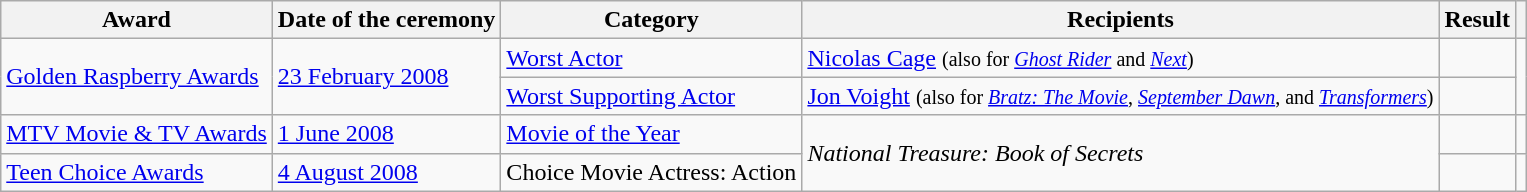<table class="wikitable plainrowheaders sortable">
<tr>
<th scope="col">Award</th>
<th scope="col">Date of the ceremony</th>
<th scope="col">Category</th>
<th scope="col">Recipients</th>
<th scope="col">Result</th>
<th class="unsortable" scope="col"></th>
</tr>
<tr>
<td rowspan="2"><a href='#'>Golden Raspberry Awards</a></td>
<td rowspan="2"><a href='#'>23 February 2008</a></td>
<td><a href='#'>Worst Actor</a></td>
<td><a href='#'>Nicolas Cage</a> <small>(also for <em><a href='#'>Ghost Rider</a></em> and <em><a href='#'>Next</a></em>)</small></td>
<td></td>
<td rowspan="2"></td>
</tr>
<tr>
<td><a href='#'>Worst Supporting Actor</a></td>
<td><a href='#'>Jon Voight</a> <small>(also for <em><a href='#'>Bratz: The Movie</a></em>, <em><a href='#'>September Dawn</a></em>, and <em><a href='#'>Transformers</a></em>)</small></td>
<td></td>
</tr>
<tr>
<td scope="row"><a href='#'>MTV Movie & TV Awards</a></td>
<td><a href='#'>1 June 2008</a></td>
<td><a href='#'>Movie of the Year</a></td>
<td rowspan="2"><em>National Treasure: Book of Secrets</em></td>
<td></td>
<td></td>
</tr>
<tr>
<td scope="row"><a href='#'>Teen Choice Awards</a></td>
<td><a href='#'>4 August 2008</a></td>
<td>Choice Movie Actress: Action</td>
<td></td>
<td></td>
</tr>
</table>
